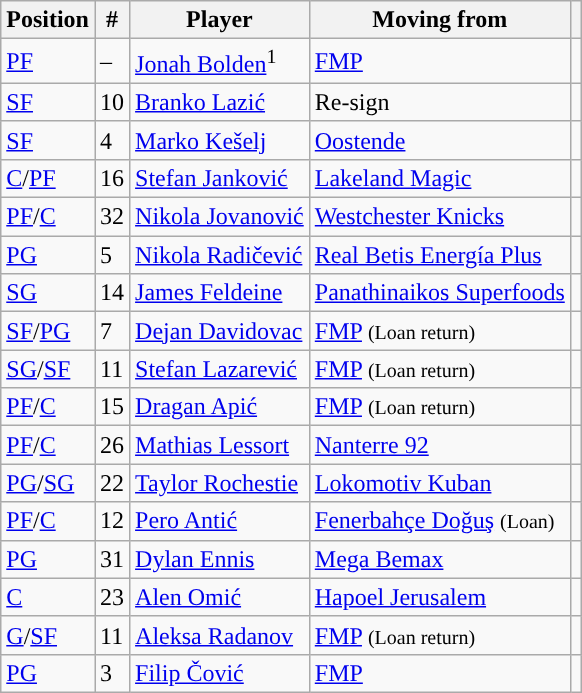<table class="wikitable sortable" style="text-align: left;">
<tr>
<th>Position</th>
<th>#</th>
<th>Player</th>
<th>Moving from</th>
<th></th>
</tr>
<tr>
<td><a href='#'>PF</a></td>
<td>–</td>
<td> <a href='#'>Jonah Bolden</a><sup>1</sup></td>
<td> <a href='#'>FMP</a></td>
<td></td>
</tr>
<tr>
<td><a href='#'>SF</a></td>
<td>10</td>
<td> <a href='#'>Branko Lazić</a></td>
<td>Re-sign</td>
<td></td>
</tr>
<tr>
<td><a href='#'>SF</a></td>
<td>4</td>
<td> <a href='#'>Marko Kešelj</a></td>
<td> <a href='#'>Oostende</a></td>
<td></td>
</tr>
<tr>
<td><a href='#'>C</a>/<a href='#'>PF</a></td>
<td>16</td>
<td> <a href='#'>Stefan Janković</a></td>
<td> <a href='#'>Lakeland Magic</a></td>
<td></td>
</tr>
<tr>
<td><a href='#'>PF</a>/<a href='#'>C</a></td>
<td>32</td>
<td> <a href='#'>Nikola Jovanović</a></td>
<td> <a href='#'>Westchester Knicks</a></td>
<td></td>
</tr>
<tr>
<td><a href='#'>PG</a></td>
<td>5</td>
<td> <a href='#'>Nikola Radičević</a></td>
<td> <a href='#'>Real Betis Energía Plus</a></td>
<td></td>
</tr>
<tr>
<td><a href='#'>SG</a></td>
<td>14</td>
<td> <a href='#'>James Feldeine</a></td>
<td> <a href='#'>Panathinaikos Superfoods</a></td>
<td></td>
</tr>
<tr>
<td><a href='#'>SF</a>/<a href='#'>PG</a></td>
<td>7</td>
<td> <a href='#'>Dejan Davidovac</a></td>
<td> <a href='#'>FMP</a> <small>(Loan return)</small></td>
<td></td>
</tr>
<tr>
<td><a href='#'>SG</a>/<a href='#'>SF</a></td>
<td>11</td>
<td> <a href='#'>Stefan Lazarević</a></td>
<td> <a href='#'>FMP</a> <small>(Loan return)</small></td>
<td></td>
</tr>
<tr>
<td><a href='#'>PF</a>/<a href='#'>C</a></td>
<td>15</td>
<td> <a href='#'>Dragan Apić</a></td>
<td> <a href='#'>FMP</a> <small>(Loan return)</small></td>
<td></td>
</tr>
<tr>
<td><a href='#'>PF</a>/<a href='#'>C</a></td>
<td>26</td>
<td> <a href='#'>Mathias Lessort</a></td>
<td> <a href='#'>Nanterre 92</a></td>
<td></td>
</tr>
<tr>
<td><a href='#'>PG</a>/<a href='#'>SG</a></td>
<td>22</td>
<td> <a href='#'>Taylor Rochestie</a></td>
<td> <a href='#'>Lokomotiv Kuban</a></td>
<td></td>
</tr>
<tr>
<td><a href='#'>PF</a>/<a href='#'>C</a></td>
<td>12</td>
<td> <a href='#'>Pero Antić</a></td>
<td> <a href='#'>Fenerbahçe Doğuş</a> <small>(Loan)</small></td>
<td></td>
</tr>
<tr>
<td><a href='#'>PG</a></td>
<td>31</td>
<td> <a href='#'>Dylan Ennis</a></td>
<td> <a href='#'>Mega Bemax</a></td>
<td></td>
</tr>
<tr>
<td><a href='#'>C</a></td>
<td>23</td>
<td> <a href='#'>Alen Omić</a></td>
<td> <a href='#'>Hapoel Jerusalem</a></td>
<td></td>
</tr>
<tr>
<td><a href='#'>G</a>/<a href='#'>SF</a></td>
<td>11</td>
<td> <a href='#'>Aleksa Radanov</a></td>
<td> <a href='#'>FMP</a> <small>(Loan return)</small></td>
<td></td>
</tr>
<tr>
<td><a href='#'>PG</a></td>
<td>3</td>
<td> <a href='#'>Filip Čović</a></td>
<td> <a href='#'>FMP</a></td>
<td></td>
</tr>
</table>
